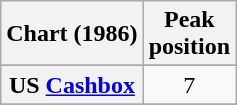<table class="wikitable sortable plainrowheaders">
<tr>
<th>Chart (1986)</th>
<th>Peak<br>position</th>
</tr>
<tr>
</tr>
<tr>
</tr>
<tr>
</tr>
<tr>
</tr>
<tr>
</tr>
<tr>
</tr>
<tr>
<th scope="row">US <a href='#'>Cashbox</a></th>
<td align="center">7</td>
</tr>
<tr>
</tr>
</table>
